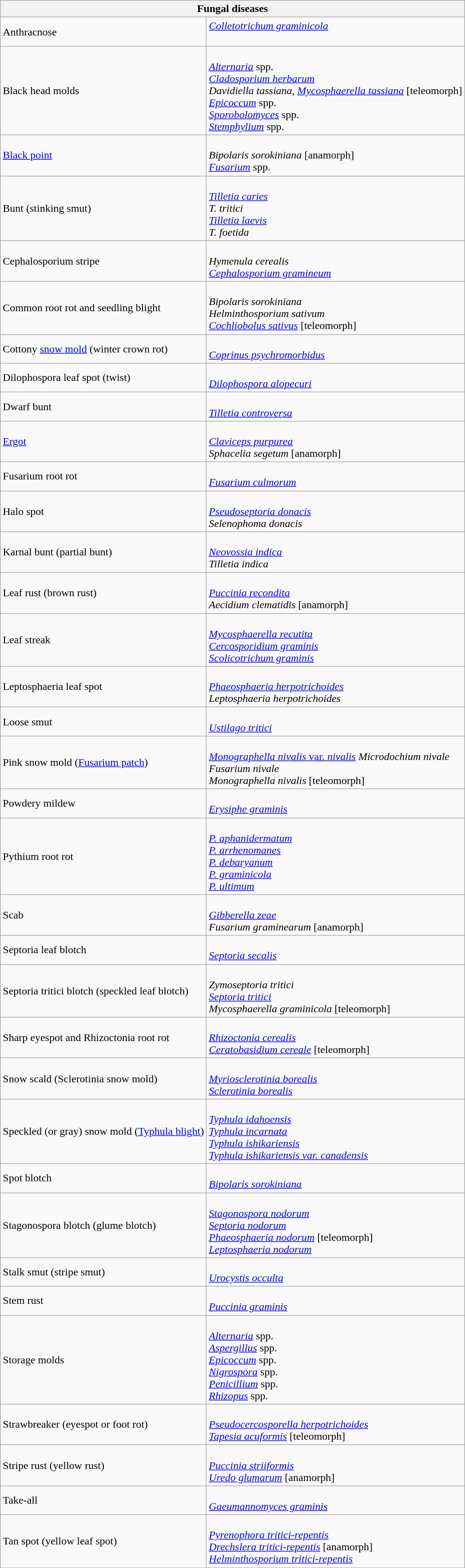<table class="wikitable" style="clear">
<tr>
<th colspan=2><strong>Fungal diseases</strong><br></th>
</tr>
<tr>
<td>Anthracnose</td>
<td><em><a href='#'>Colletotrichum graminicola</a></em><br><br></td>
</tr>
<tr>
<td>Black head molds</td>
<td><br><em><a href='#'>Alternaria</a></em> spp. <br>
<em><a href='#'>Cladosporium herbarum</a></em><br>
<em>Davidiella tassiana</em>, <em><a href='#'>Mycosphaerella tassiana</a></em> [teleomorph]<br>
<em><a href='#'>Epicoccum</a></em> spp.<br> 
<em><a href='#'>Sporobolomyces</a></em> spp.<br>
<em><a href='#'>Stemphylium</a></em> spp.</td>
</tr>
<tr>
<td><a href='#'>Black point</a></td>
<td><br><em>Bipolaris sorokiniana</em> [anamorph]<br><em><a href='#'>Fusarium</a></em> spp.</td>
</tr>
<tr>
<td>Bunt (stinking smut)</td>
<td><br><em><a href='#'>Tilletia caries</a></em> <br>
 <em>T. tritici</em><br>
<em><a href='#'>Tilletia laevis</a></em> <br>
 <em>T. foetida</em></td>
</tr>
<tr>
<td>Cephalosporium stripe</td>
<td><br><em>Hymenula cerealis</em> <br>
 <em><a href='#'>Cephalosporium gramineum</a></em></td>
</tr>
<tr>
<td>Common root rot and seedling blight</td>
<td><br><em>Bipolaris sorokiniana</em> <br>
 <em>Helminthosporium sativum</em><br>
<em><a href='#'>Cochliobolus sativus</a></em> [teleomorph]</td>
</tr>
<tr>
<td>Cottony <a href='#'>snow mold</a> (winter crown rot)</td>
<td><br><em><a href='#'>Coprinus psychromorbidus</a></em></td>
</tr>
<tr>
<td>Dilophospora leaf spot (twist)</td>
<td><br><em><a href='#'>Dilophospora alopecuri</a></em></td>
</tr>
<tr>
<td>Dwarf bunt</td>
<td><br><em><a href='#'>Tilletia controversa</a></em></td>
</tr>
<tr>
<td><a href='#'>Ergot</a></td>
<td><br><em><a href='#'>Claviceps purpurea</a></em><br>
<em>Sphacelia segetum</em> [anamorph]</td>
</tr>
<tr>
<td>Fusarium root rot</td>
<td><br><em><a href='#'>Fusarium culmorum</a></em></td>
</tr>
<tr>
<td>Halo spot</td>
<td><br><em><a href='#'>Pseudoseptoria donacis</a></em> <br>
 <em>Selenophoma donacis</em></td>
</tr>
<tr>
<td>Karnal bunt (partial bunt)</td>
<td><br><em><a href='#'>Neovossia indica</a></em> <br>
 <em>Tilletia indica</em></td>
</tr>
<tr>
<td>Leaf rust (brown rust)</td>
<td><br><em><a href='#'>Puccinia recondita</a></em><br>
<em>Aecidium clematidis</em> [anamorph]</td>
</tr>
<tr>
<td>Leaf streak</td>
<td><br><em><a href='#'>Mycosphaerella recutita</a></em> <br>
 <em><a href='#'>Cercosporidium graminis</a></em> <br>
 <em><a href='#'>Scolicotrichum graminis</a></em></td>
</tr>
<tr>
<td>Leptosphaeria leaf spot</td>
<td><br><em><a href='#'>Phaeosphaeria herpotrichoides</a></em> <br>
 <em>Leptosphaeria herpotrichoides</em></td>
</tr>
<tr>
<td>Loose smut</td>
<td><br><em><a href='#'>Ustilago tritici</a></em></td>
</tr>
<tr>
<td>Pink snow mold (<a href='#'>Fusarium patch</a>)</td>
<td><br><a href='#'><em>Monographella nivalis</em> var. <em>nivalis</em></a>
 <em>Microdochium nivale</em> <br> 
 <em>Fusarium nivale</em><br>
 <em>Monographella nivalis</em> [teleomorph]</td>
</tr>
<tr>
<td>Powdery mildew</td>
<td><br><em><a href='#'>Erysiphe graminis</a></em></td>
</tr>
<tr>
<td>Pythium root rot</td>
<td><br><em><a href='#'>P. aphanidermatum</a></em><br>
<em><a href='#'>P. arrhenomanes</a></em><br>
<em><a href='#'>P. debaryanum</a></em><br>
<em><a href='#'>P. graminicola</a></em><br>
<em><a href='#'>P. ultimum</a></em></td>
</tr>
<tr>
<td>Scab</td>
<td><br><em><a href='#'>Gibberella zeae</a></em> <br>
<em>Fusarium graminearum</em> [anamorph]</td>
</tr>
<tr>
<td>Septoria leaf blotch</td>
<td><br><em><a href='#'>Septoria secalis</a></em></td>
</tr>
<tr>
<td>Septoria tritici blotch (speckled leaf blotch)</td>
<td><br><em>Zymoseptoria tritici</em><br>
 <em><a href='#'>Septoria tritici</a></em><br>
 <em>Mycosphaerella graminicola</em> [teleomorph]</td>
</tr>
<tr>
<td>Sharp eyespot and Rhizoctonia root rot</td>
<td><br><em><a href='#'>Rhizoctonia cerealis</a></em><br>
<em><a href='#'>Ceratobasidium cereale</a></em> [teleomorph]</td>
</tr>
<tr>
<td>Snow scald (Sclerotinia snow mold)</td>
<td><br><em><a href='#'>Myriosclerotinia borealis</a></em> <br>
 <em><a href='#'>Sclerotinia borealis</a></em></td>
</tr>
<tr>
<td>Speckled (or gray) snow mold (<a href='#'>Typhula blight</a>)</td>
<td><br><em><a href='#'>Typhula idahoensis</a></em><br>
<em><a href='#'>Typhula incarnata</a></em><br> 
<em><a href='#'>Typhula ishikariensis</a></em><br> 
<em><a href='#'>Typhula ishikariensis var. canadensis</a></em></td>
</tr>
<tr>
<td>Spot blotch</td>
<td><br><em><a href='#'>Bipolaris sorokiniana</a></em></td>
</tr>
<tr>
<td>Stagonospora blotch (glume blotch)</td>
<td><br><em><a href='#'>Stagonospora nodorum</a></em> <br>
 <em><a href='#'>Septoria nodorum</a></em><br>
<em><a href='#'>Phaeosphaeria nodorum</a></em> [teleomorph] <br>
 <em><a href='#'>Leptosphaeria nodorum</a></em></td>
</tr>
<tr>
<td>Stalk smut (stripe smut)</td>
<td><br><em><a href='#'>Urocystis occulta</a></em></td>
</tr>
<tr>
<td>Stem rust</td>
<td><br><em><a href='#'>Puccinia graminis</a></em></td>
</tr>
<tr>
<td>Storage molds</td>
<td><br><em><a href='#'>Alternaria</a></em> spp.<br>
<em><a href='#'>Aspergillus</a></em> spp.<br> 
<em><a href='#'>Epicoccum</a></em> spp.<br> 
<em><a href='#'>Nigrospora</a></em> spp.<br> 
<em><a href='#'>Penicillium</a></em> spp.<br> 
<em><a href='#'>Rhizopus</a></em> spp.</td>
</tr>
<tr>
<td>Strawbreaker (eyespot or foot rot)</td>
<td><br><em><a href='#'>Pseudocercosporella herpotrichoides</a></em><br>
<em><a href='#'>Tapesia acuformis</a></em> [teleomorph]</td>
</tr>
<tr>
<td>Stripe rust (yellow rust)</td>
<td><br><em><a href='#'>Puccinia striiformis</a></em><br>
<em><a href='#'>Uredo glumarum</a></em> [anamorph]</td>
</tr>
<tr>
<td>Take-all</td>
<td><br><em><a href='#'>Gaeumannomyces graminis</a></em></td>
</tr>
<tr>
<td>Tan spot (yellow leaf spot)</td>
<td><br><em><a href='#'>Pyrenophora tritici-repentis</a></em><br>
<em><a href='#'>Drechslera tritici-repentis</a></em> [anamorph] <br>
 <em><a href='#'>Helminthosporium tritici-repentis</a></em></td>
</tr>
<tr>
</tr>
</table>
